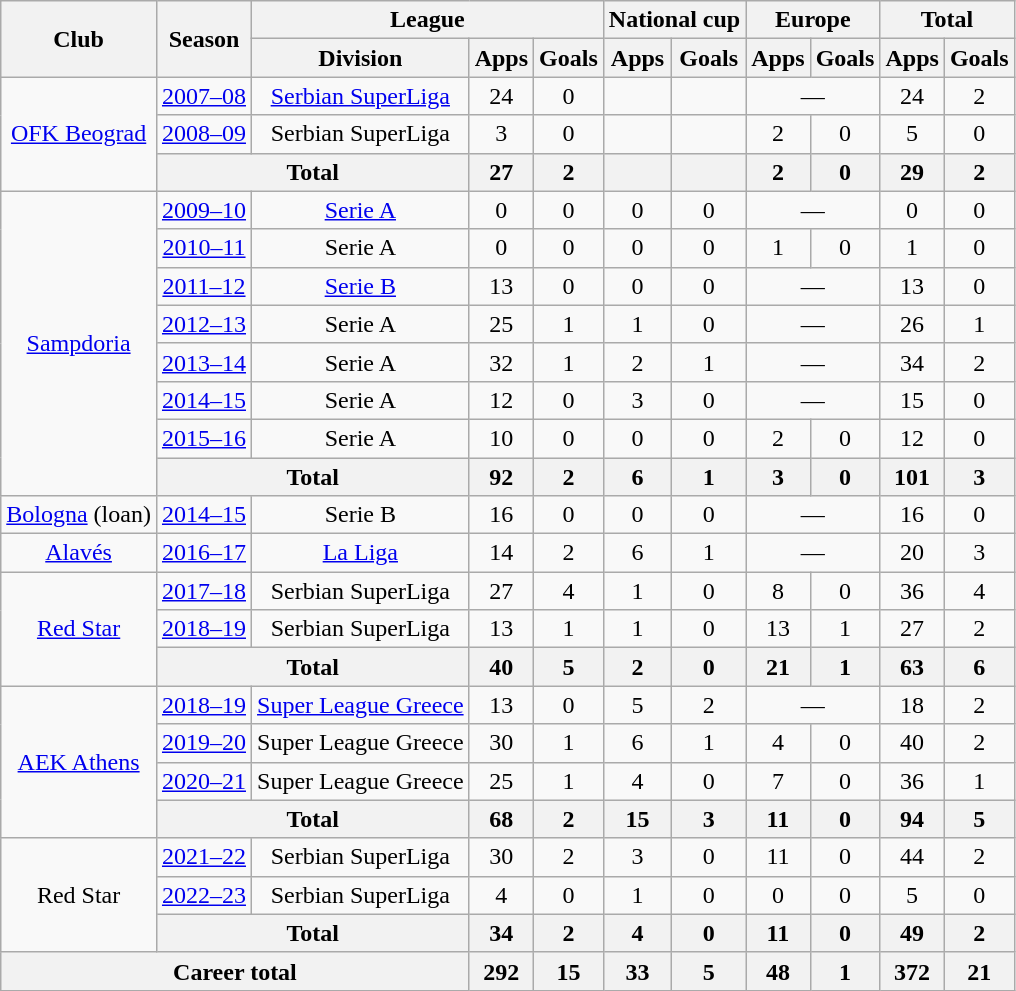<table class="wikitable" style="text-align:center">
<tr>
<th rowspan="2">Club</th>
<th rowspan="2">Season</th>
<th colspan="3">League</th>
<th colspan="2">National cup</th>
<th colspan="2">Europe</th>
<th colspan="2">Total</th>
</tr>
<tr>
<th>Division</th>
<th>Apps</th>
<th>Goals</th>
<th>Apps</th>
<th>Goals</th>
<th>Apps</th>
<th>Goals</th>
<th>Apps</th>
<th>Goals</th>
</tr>
<tr>
<td rowspan="3"><a href='#'>OFK Beograd</a></td>
<td><a href='#'>2007–08</a></td>
<td><a href='#'>Serbian SuperLiga</a></td>
<td>24</td>
<td>0</td>
<td></td>
<td></td>
<td colspan="2">—</td>
<td>24</td>
<td>2</td>
</tr>
<tr>
<td><a href='#'>2008–09</a></td>
<td>Serbian SuperLiga</td>
<td>3</td>
<td>0</td>
<td></td>
<td></td>
<td>2</td>
<td>0</td>
<td>5</td>
<td>0</td>
</tr>
<tr>
<th colspan="2">Total</th>
<th>27</th>
<th>2</th>
<th></th>
<th></th>
<th>2</th>
<th>0</th>
<th>29</th>
<th>2</th>
</tr>
<tr>
<td rowspan="8"><a href='#'>Sampdoria</a></td>
<td><a href='#'>2009–10</a></td>
<td><a href='#'>Serie A</a></td>
<td>0</td>
<td>0</td>
<td>0</td>
<td>0</td>
<td colspan="2">—</td>
<td>0</td>
<td>0</td>
</tr>
<tr>
<td><a href='#'>2010–11</a></td>
<td>Serie A</td>
<td>0</td>
<td>0</td>
<td>0</td>
<td>0</td>
<td>1</td>
<td>0</td>
<td>1</td>
<td>0</td>
</tr>
<tr>
<td><a href='#'>2011–12</a></td>
<td><a href='#'>Serie B</a></td>
<td>13</td>
<td>0</td>
<td>0</td>
<td>0</td>
<td colspan="2">—</td>
<td>13</td>
<td>0</td>
</tr>
<tr>
<td><a href='#'>2012–13</a></td>
<td>Serie A</td>
<td>25</td>
<td>1</td>
<td>1</td>
<td>0</td>
<td colspan="2">—</td>
<td>26</td>
<td>1</td>
</tr>
<tr>
<td><a href='#'>2013–14</a></td>
<td>Serie A</td>
<td>32</td>
<td>1</td>
<td>2</td>
<td>1</td>
<td colspan="2">—</td>
<td>34</td>
<td>2</td>
</tr>
<tr>
<td><a href='#'>2014–15</a></td>
<td>Serie A</td>
<td>12</td>
<td>0</td>
<td>3</td>
<td>0</td>
<td colspan="2">—</td>
<td>15</td>
<td>0</td>
</tr>
<tr>
<td><a href='#'>2015–16</a></td>
<td>Serie A</td>
<td>10</td>
<td>0</td>
<td>0</td>
<td>0</td>
<td>2</td>
<td>0</td>
<td>12</td>
<td>0</td>
</tr>
<tr>
<th colspan="2">Total</th>
<th>92</th>
<th>2</th>
<th>6</th>
<th>1</th>
<th>3</th>
<th>0</th>
<th>101</th>
<th>3</th>
</tr>
<tr>
<td><a href='#'>Bologna</a> (loan)</td>
<td><a href='#'>2014–15</a></td>
<td>Serie B</td>
<td>16</td>
<td>0</td>
<td>0</td>
<td>0</td>
<td colspan="2">—</td>
<td>16</td>
<td>0</td>
</tr>
<tr>
<td><a href='#'>Alavés</a></td>
<td><a href='#'>2016–17</a></td>
<td><a href='#'>La Liga</a></td>
<td>14</td>
<td>2</td>
<td>6</td>
<td>1</td>
<td colspan="2">—</td>
<td>20</td>
<td>3</td>
</tr>
<tr>
<td rowspan="3"><a href='#'>Red Star</a></td>
<td><a href='#'>2017–18</a></td>
<td>Serbian SuperLiga</td>
<td>27</td>
<td>4</td>
<td>1</td>
<td>0</td>
<td>8</td>
<td>0</td>
<td>36</td>
<td>4</td>
</tr>
<tr>
<td><a href='#'>2018–19</a></td>
<td>Serbian SuperLiga</td>
<td>13</td>
<td>1</td>
<td>1</td>
<td>0</td>
<td>13</td>
<td>1</td>
<td>27</td>
<td>2</td>
</tr>
<tr>
<th colspan="2">Total</th>
<th>40</th>
<th>5</th>
<th>2</th>
<th>0</th>
<th>21</th>
<th>1</th>
<th>63</th>
<th>6</th>
</tr>
<tr>
<td rowspan="4"><a href='#'>AEK Athens</a></td>
<td><a href='#'>2018–19</a></td>
<td><a href='#'>Super League Greece</a></td>
<td>13</td>
<td>0</td>
<td>5</td>
<td>2</td>
<td colspan="2">—</td>
<td>18</td>
<td>2</td>
</tr>
<tr>
<td><a href='#'>2019–20</a></td>
<td>Super League Greece</td>
<td>30</td>
<td>1</td>
<td>6</td>
<td>1</td>
<td>4</td>
<td>0</td>
<td>40</td>
<td>2</td>
</tr>
<tr>
<td><a href='#'>2020–21</a></td>
<td>Super League Greece</td>
<td>25</td>
<td>1</td>
<td>4</td>
<td>0</td>
<td>7</td>
<td>0</td>
<td>36</td>
<td>1</td>
</tr>
<tr>
<th colspan="2">Total</th>
<th>68</th>
<th>2</th>
<th>15</th>
<th>3</th>
<th>11</th>
<th>0</th>
<th>94</th>
<th>5</th>
</tr>
<tr>
<td rowspan="3">Red Star</td>
<td><a href='#'>2021–22</a></td>
<td>Serbian SuperLiga</td>
<td>30</td>
<td>2</td>
<td>3</td>
<td>0</td>
<td>11</td>
<td>0</td>
<td>44</td>
<td>2</td>
</tr>
<tr>
<td><a href='#'>2022–23</a></td>
<td>Serbian SuperLiga</td>
<td>4</td>
<td>0</td>
<td>1</td>
<td>0</td>
<td>0</td>
<td>0</td>
<td>5</td>
<td>0</td>
</tr>
<tr>
<th colspan="2">Total</th>
<th>34</th>
<th>2</th>
<th>4</th>
<th>0</th>
<th>11</th>
<th>0</th>
<th>49</th>
<th>2</th>
</tr>
<tr>
<th colspan="3">Career total</th>
<th>292</th>
<th>15</th>
<th>33</th>
<th>5</th>
<th>48</th>
<th>1</th>
<th>372</th>
<th>21</th>
</tr>
</table>
